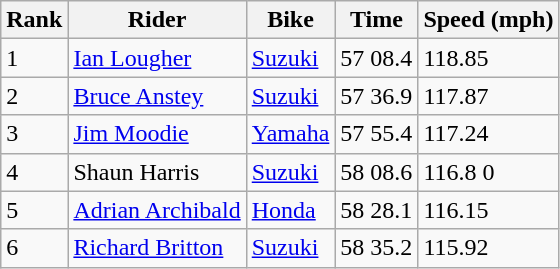<table class="wikitable">
<tr>
<th>Rank</th>
<th>Rider</th>
<th>Bike</th>
<th>Time</th>
<th>Speed (mph)</th>
</tr>
<tr>
<td>1</td>
<td> <a href='#'>Ian Lougher</a></td>
<td><a href='#'>Suzuki</a></td>
<td>57 08.4</td>
<td>118.85</td>
</tr>
<tr>
<td>2</td>
<td> <a href='#'>Bruce Anstey</a></td>
<td><a href='#'>Suzuki</a></td>
<td>57 36.9</td>
<td>117.87</td>
</tr>
<tr>
<td>3</td>
<td> <a href='#'>Jim Moodie</a></td>
<td><a href='#'>Yamaha</a></td>
<td>57 55.4</td>
<td>117.24</td>
</tr>
<tr>
<td>4</td>
<td> Shaun Harris</td>
<td><a href='#'>Suzuki</a></td>
<td>58 08.6</td>
<td>116.8 0</td>
</tr>
<tr>
<td>5</td>
<td> <a href='#'>Adrian Archibald</a></td>
<td><a href='#'>Honda</a></td>
<td>58 28.1</td>
<td>116.15</td>
</tr>
<tr>
<td>6</td>
<td> <a href='#'>Richard Britton</a></td>
<td><a href='#'>Suzuki</a></td>
<td>58 35.2</td>
<td>115.92</td>
</tr>
</table>
